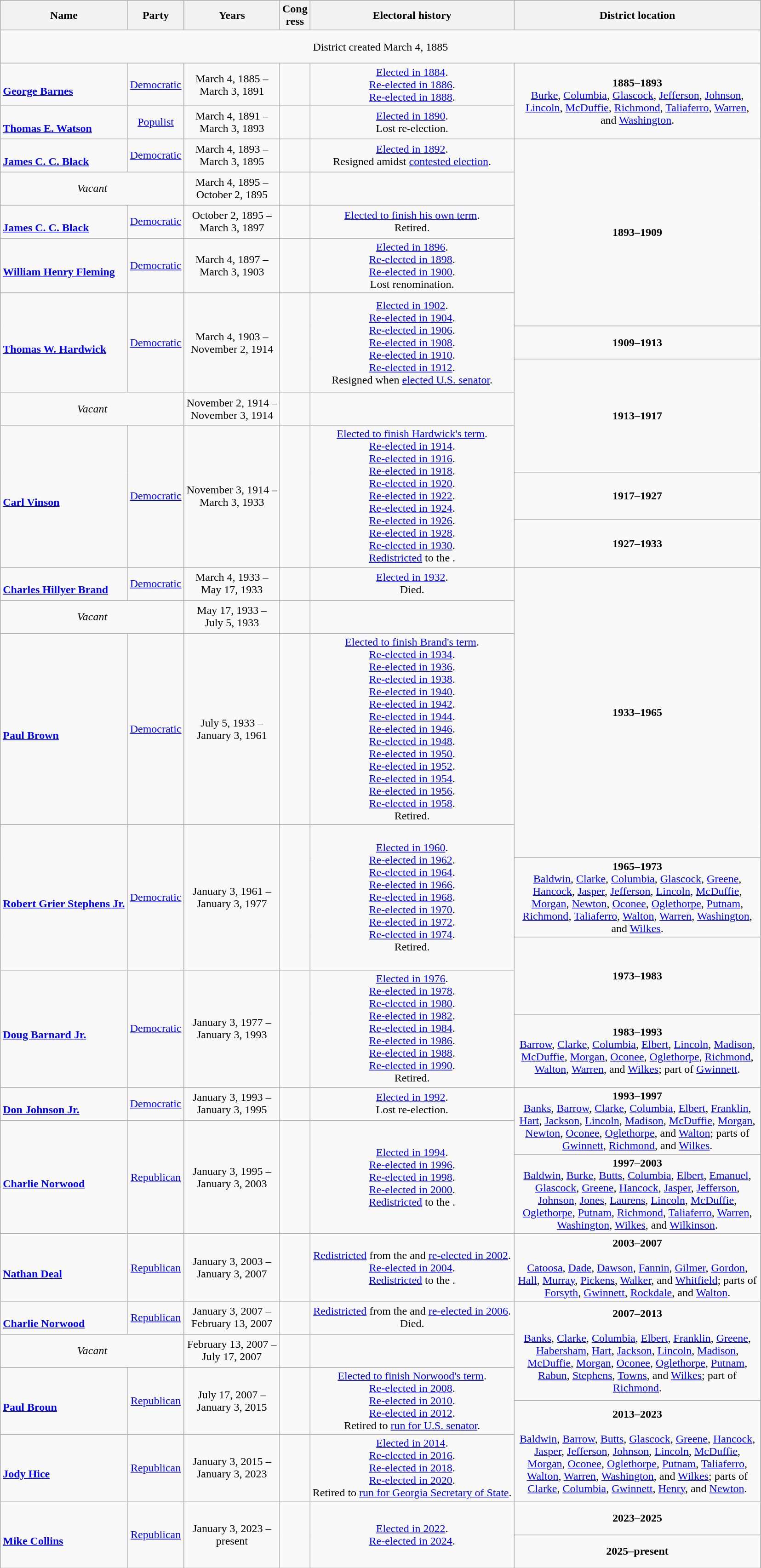<table class=wikitable style="text-align:center">
<tr>
<th>Name</th>
<th>Party</th>
<th>Years</th>
<th>Cong<br>ress</th>
<th>Electoral history</th>
<th width=350px>District location</th>
</tr>
<tr style="height:3em">
<td colspan=6>District created March 4, 1885</td>
</tr>
<tr style="height:3em">
<td align=left><br><strong><a href='#'>George Barnes</a></strong><br></td>
<td><a href='#'>Democratic</a></td>
<td nowrap>March 4, 1885 –<br>March 3, 1891</td>
<td></td>
<td><a href='#'>Elected in 1884</a>.<br><a href='#'>Re-elected in 1886</a>.<br><a href='#'>Re-elected in 1888</a>.<br></td>
<td rowspan=2><strong>1885–1893</strong><br><a href='#'>Burke</a>, <a href='#'>Columbia</a>, <a href='#'>Glascock</a>, <a href='#'>Jefferson</a>, <a href='#'>Johnson</a>, <a href='#'>Lincoln</a>, <a href='#'>McDuffie</a>, <a href='#'>Richmond</a>, <a href='#'>Taliaferro</a>, <a href='#'>Warren</a>, and <a href='#'>Washington</a>.</td>
</tr>
<tr style="height:3em">
<td align=left><br><strong><a href='#'>Thomas E. Watson</a></strong><br></td>
<td><a href='#'>Populist</a></td>
<td nowrap>March 4, 1891 –<br>March 3, 1893</td>
<td></td>
<td><a href='#'>Elected in 1890</a>.<br>Lost re-election.</td>
</tr>
<tr style="height:3em">
<td align=left><br><strong><a href='#'>James C. C. Black</a></strong><br></td>
<td><a href='#'>Democratic</a></td>
<td nowrap>March 4, 1893 –<br>March 3, 1895</td>
<td></td>
<td><a href='#'>Elected in 1892</a>.<br>Resigned amidst <a href='#'>contested election</a>.</td>
<td rowspan=5><strong>1893–1909</strong><br></td>
</tr>
<tr style="height:3em">
<td colspan=2><em>Vacant</em></td>
<td nowrap>March 4, 1895 –<br>October 2, 1895</td>
<td></td>
<td></td>
</tr>
<tr style="height:3em">
<td align=left><br><strong><a href='#'>James C. C. Black</a></strong><br></td>
<td><a href='#'>Democratic</a></td>
<td nowrap>October 2, 1895 –<br>March 3, 1897</td>
<td></td>
<td><a href='#'>Elected to finish his own term</a>.<br>Retired.</td>
</tr>
<tr style="height:3em">
<td align=left><br><strong><a href='#'>William Henry Fleming</a></strong><br></td>
<td><a href='#'>Democratic</a></td>
<td nowrap>March 4, 1897 –<br>March 3, 1903</td>
<td></td>
<td><a href='#'>Elected in 1896</a>.<br><a href='#'>Re-elected in 1898</a>.<br><a href='#'>Re-elected in 1900</a>.<br>Lost renomination.</td>
</tr>
<tr style="height:3em">
<td rowspan=3 align=left><br><strong><a href='#'>Thomas W. Hardwick</a></strong><br></td>
<td rowspan=3 ><a href='#'>Democratic</a></td>
<td rowspan=3 nowrap>March 4, 1903 –<br>November 2, 1914</td>
<td rowspan=3></td>
<td rowspan=3><a href='#'>Elected in 1902</a>.<br><a href='#'>Re-elected in 1904</a>.<br><a href='#'>Re-elected in 1906</a>.<br><a href='#'>Re-elected in 1908</a>.<br><a href='#'>Re-elected in 1910</a>.<br><a href='#'>Re-elected in 1912</a>.<br>Resigned when <a href='#'>elected U.S. senator</a>.</td>
</tr>
<tr style="height:3em">
<td><strong>1909–1913</strong><br></td>
</tr>
<tr style="height:3em">
<td rowspan=3><strong>1913–1917</strong><br></td>
</tr>
<tr style="height:3em">
<td colspan=2><em>Vacant</em></td>
<td nowrap>November 2, 1914 –<br>November 3, 1914</td>
<td></td>
<td></td>
</tr>
<tr style="height:3em">
<td rowspan=3 align=left><br><strong><a href='#'>Carl Vinson</a></strong><br></td>
<td rowspan=3 ><a href='#'>Democratic</a></td>
<td rowspan=3 nowrap>November 3, 1914 –<br>March 3, 1933</td>
<td rowspan=3></td>
<td rowspan=3><a href='#'>Elected to finish Hardwick's term</a>.<br><a href='#'>Re-elected in 1914</a>.<br><a href='#'>Re-elected in 1916</a>.<br><a href='#'>Re-elected in 1918</a>.<br><a href='#'>Re-elected in 1920</a>.<br><a href='#'>Re-elected in 1922</a>.<br><a href='#'>Re-elected in 1924</a>.<br><a href='#'>Re-elected in 1926</a>.<br><a href='#'>Re-elected in 1928</a>.<br><a href='#'>Re-elected in 1930</a>.<br><a href='#'>Redistricted</a> to the .</td>
</tr>
<tr style="height:3em">
<td><strong>1917–1927</strong><br></td>
</tr>
<tr style="height:3em">
<td><strong>1927–1933</strong><br></td>
</tr>
<tr style="height:3em">
<td align=left><br><strong><a href='#'>Charles Hillyer Brand</a></strong><br></td>
<td><a href='#'>Democratic</a></td>
<td nowrap>March 4, 1933 –<br>May 17, 1933</td>
<td></td>
<td><a href='#'>Elected in 1932</a>.<br>Died.</td>
<td rowspan=4><strong>1933–1965</strong><br></td>
</tr>
<tr style="height:3em">
<td colspan=2><em>Vacant</em></td>
<td nowrap>May 17, 1933 –<br>July 5, 1933</td>
<td></td>
<td></td>
</tr>
<tr style="height:3em">
<td align=left><br><strong><a href='#'>Paul Brown</a></strong><br></td>
<td><a href='#'>Democratic</a></td>
<td nowrap>July 5, 1933 –<br>January 3, 1961</td>
<td></td>
<td><a href='#'>Elected to finish Brand's term</a>.<br><a href='#'>Re-elected in 1934</a>.<br><a href='#'>Re-elected in 1936</a>.<br><a href='#'>Re-elected in 1938</a>.<br><a href='#'>Re-elected in 1940</a>.<br><a href='#'>Re-elected in 1942</a>.<br><a href='#'>Re-elected in 1944</a>.<br><a href='#'>Re-elected in 1946</a>.<br><a href='#'>Re-elected in 1948</a>.<br><a href='#'>Re-elected in 1950</a>.<br><a href='#'>Re-elected in 1952</a>.<br><a href='#'>Re-elected in 1954</a>.<br><a href='#'>Re-elected in 1956</a>.<br><a href='#'>Re-elected in 1958</a>.<br>Retired.</td>
</tr>
<tr style="height:3em">
<td rowspan=3 align=left><br><strong><a href='#'>Robert Grier Stephens Jr.</a></strong><br></td>
<td rowspan=3 ><a href='#'>Democratic</a></td>
<td rowspan=3 nowrap>January 3, 1961 –<br>January 3, 1977</td>
<td rowspan=3></td>
<td rowspan=3><a href='#'>Elected in 1960</a>.<br><a href='#'>Re-elected in 1962</a>.<br><a href='#'>Re-elected in 1964</a>.<br><a href='#'>Re-elected in 1966</a>.<br><a href='#'>Re-elected in 1968</a>.<br><a href='#'>Re-elected in 1970</a>.<br><a href='#'>Re-elected in 1972</a>.<br><a href='#'>Re-elected in 1974</a>.<br>Retired.</td>
</tr>
<tr style="height:3em">
<td><strong>1965–1973</strong><br><a href='#'>Baldwin</a>, <a href='#'>Clarke</a>, <a href='#'>Columbia</a>, <a href='#'>Glascock</a>, <a href='#'>Greene</a>, <a href='#'>Hancock</a>, <a href='#'>Jasper</a>, <a href='#'>Jefferson</a>, <a href='#'>Lincoln</a>, <a href='#'>McDuffie</a>, <a href='#'>Morgan</a>, <a href='#'>Newton</a>, <a href='#'>Oconee</a>, <a href='#'>Oglethorpe</a>, <a href='#'>Putnam</a>, <a href='#'>Richmond</a>, <a href='#'>Taliaferro</a>, <a href='#'>Walton</a>, <a href='#'>Warren</a>, <a href='#'>Washington</a>, and <a href='#'>Wilkes</a>.</td>
</tr>
<tr style="height:3em">
<td rowspan=2><strong>1973–1983</strong><br></td>
</tr>
<tr style="height:3em">
<td rowspan=2 align=left><br><strong><a href='#'>Doug Barnard Jr.</a></strong><br></td>
<td rowspan=2 ><a href='#'>Democratic</a></td>
<td rowspan=2 nowrap>January 3, 1977 –<br>January 3, 1993</td>
<td rowspan=2></td>
<td rowspan=2><a href='#'>Elected in 1976</a>.<br><a href='#'>Re-elected in 1978</a>.<br><a href='#'>Re-elected in 1980</a>.<br><a href='#'>Re-elected in 1982</a>.<br><a href='#'>Re-elected in 1984</a>.<br><a href='#'>Re-elected in 1986</a>.<br><a href='#'>Re-elected in 1988</a>.<br><a href='#'>Re-elected in 1990</a>.<br>Retired.</td>
</tr>
<tr style="height:3em">
<td><strong>1983–1993</strong><br><a href='#'>Barrow</a>, <a href='#'>Clarke</a>, <a href='#'>Columbia</a>, <a href='#'>Elbert</a>, <a href='#'>Lincoln</a>, <a href='#'>Madison</a>, <a href='#'>McDuffie</a>, <a href='#'>Morgan</a>, <a href='#'>Oconee</a>, <a href='#'>Oglethorpe</a>, <a href='#'>Richmond</a>, <a href='#'>Walton</a>, <a href='#'>Warren</a>, and <a href='#'>Wilkes</a>; part of <a href='#'>Gwinnett</a>.</td>
</tr>
<tr style="height:3em">
<td align=left><br><strong><a href='#'>Don Johnson Jr.</a></strong><br></td>
<td><a href='#'>Democratic</a></td>
<td nowrap>January 3, 1993 –<br>January 3, 1995</td>
<td></td>
<td><a href='#'>Elected in 1992</a>.<br>Lost re-election.</td>
<td rowspan=2><strong>1993–1997</strong><br><a href='#'>Banks</a>, <a href='#'>Barrow</a>, <a href='#'>Clarke</a>, <a href='#'>Columbia</a>, <a href='#'>Elbert</a>, <a href='#'>Franklin</a>, <a href='#'>Hart</a>, <a href='#'>Jackson</a>, <a href='#'>Lincoln</a>, <a href='#'>Madison</a>, <a href='#'>McDuffie</a>, <a href='#'>Morgan</a>, <a href='#'>Newton</a>, <a href='#'>Oconee</a>, <a href='#'>Oglethorpe</a>, and <a href='#'>Walton</a>; parts of <a href='#'>Gwinnett</a>, <a href='#'>Richmond</a>, and <a href='#'>Wilkes</a>.</td>
</tr>
<tr style="height:3em">
<td rowspan=2 align=left><br><strong><a href='#'>Charlie Norwood</a></strong><br></td>
<td rowspan=2 ><a href='#'>Republican</a></td>
<td rowspan=2 nowrap>January 3, 1995 –<br>January 3, 2003</td>
<td rowspan=2></td>
<td rowspan=2><a href='#'>Elected in 1994</a>.<br><a href='#'>Re-elected in 1996</a>.<br><a href='#'>Re-elected in 1998</a>.<br><a href='#'>Re-elected in 2000</a>.<br><a href='#'>Redistricted</a> to the .</td>
</tr>
<tr style="height:3em">
<td><strong>1997–2003</strong><br><a href='#'>Baldwin</a>, <a href='#'>Burke</a>, <a href='#'>Butts</a>, <a href='#'>Columbia</a>, <a href='#'>Elbert</a>, <a href='#'>Emanuel</a>, <a href='#'>Glascock</a>, <a href='#'>Greene</a>, <a href='#'>Hancock</a>, <a href='#'>Jasper</a>, <a href='#'>Jefferson</a>, <a href='#'>Johnson</a>, <a href='#'>Jones</a>, <a href='#'>Laurens</a>, <a href='#'>Lincoln</a>, <a href='#'>McDuffie</a>, <a href='#'>Oglethorpe</a>, <a href='#'>Putnam</a>, <a href='#'>Richmond</a>, <a href='#'>Taliaferro</a>, <a href='#'>Warren</a>, <a href='#'>Washington</a>, <a href='#'>Wilkes</a>, and <a href='#'>Wilkinson</a>.</td>
</tr>
<tr style="height:3em">
<td align=left><br><strong><a href='#'>Nathan Deal</a></strong><br></td>
<td><a href='#'>Republican</a></td>
<td nowrap>January 3, 2003 –<br>January 3, 2007</td>
<td></td>
<td><a href='#'>Redistricted</a> from the  and <a href='#'>re-elected in 2002</a>.<br><a href='#'>Re-elected in 2004</a>.<br><a href='#'>Redistricted</a> to the .</td>
<td><strong>2003–2007</strong><br><br><a href='#'>Catoosa</a>, <a href='#'>Dade</a>, <a href='#'>Dawson</a>, <a href='#'>Fannin</a>, <a href='#'>Gilmer</a>, <a href='#'>Gordon</a>, <a href='#'>Hall</a>, <a href='#'>Murray</a>, <a href='#'>Pickens</a>, <a href='#'>Walker</a>, and <a href='#'>Whitfield</a>; parts of <a href='#'>Forsyth</a>, <a href='#'>Gwinnett</a>, <a href='#'>Rockdale</a>, and <a href='#'>Walton</a>.</td>
</tr>
<tr style="height:3em">
<td align=left><br><strong><a href='#'>Charlie Norwood</a></strong><br></td>
<td><a href='#'>Republican</a></td>
<td nowrap>January 3, 2007 –<br>February 13, 2007</td>
<td></td>
<td><a href='#'>Redistricted</a> from the  and <a href='#'>re-elected in 2006</a>.<br>Died.</td>
<td rowspan=3><strong>2007–2013</strong><br><br><a href='#'>Banks</a>, <a href='#'>Clarke</a>, <a href='#'>Columbia</a>, <a href='#'>Elbert</a>, <a href='#'>Franklin</a>, <a href='#'>Greene</a>, <a href='#'>Habersham</a>, <a href='#'>Hart</a>, <a href='#'>Jackson</a>, <a href='#'>Lincoln</a>, <a href='#'>Madison</a>, <a href='#'>McDuffie</a>, <a href='#'>Morgan</a>, <a href='#'>Oconee</a>, <a href='#'>Oglethorpe</a>, <a href='#'>Putnam</a>, <a href='#'>Rabun</a>, <a href='#'>Stephens</a>, <a href='#'>Towns</a>, and <a href='#'>Wilkes</a>; part of <a href='#'>Richmond</a>.</td>
</tr>
<tr style="height:3em">
<td colspan=2><em>Vacant</em></td>
<td nowrap>February 13, 2007 –<br>July 17, 2007</td>
<td></td>
<td></td>
</tr>
<tr style="height:3em">
<td rowspan=2 align=left><br><strong><a href='#'>Paul Broun</a></strong><br></td>
<td rowspan=2 ><a href='#'>Republican</a></td>
<td rowspan=2 nowrap>July 17, 2007 –<br>January 3, 2015</td>
<td rowspan=2></td>
<td rowspan=2><a href='#'>Elected to finish Norwood's term</a>.<br><a href='#'>Re-elected in 2008</a>.<br><a href='#'>Re-elected in 2010</a>.<br><a href='#'>Re-elected in 2012</a>.<br>Retired to <a href='#'>run for U.S. senator</a>.</td>
</tr>
<tr style="height:3em">
<td rowspan=2><strong>2013–2023</strong><br><br><a href='#'>Baldwin</a>, <a href='#'>Barrow</a>, <a href='#'>Butts</a>, <a href='#'>Glascock</a>, <a href='#'>Greene</a>, <a href='#'>Hancock</a>, <a href='#'>Jasper</a>, <a href='#'>Jefferson</a>, <a href='#'>Johnson</a>, <a href='#'>Lincoln</a>, <a href='#'>McDuffie</a>, <a href='#'>Morgan</a>, <a href='#'>Oconee</a>, <a href='#'>Oglethorpe</a>, <a href='#'>Putnam</a>, <a href='#'>Taliaferro</a>, <a href='#'>Walton</a>, <a href='#'>Warren</a>, <a href='#'>Washington</a>, and <a href='#'>Wilkes</a>; parts of <a href='#'>Clarke</a>, <a href='#'>Columbia</a>, <a href='#'>Gwinnett</a>, <a href='#'>Henry</a>, and <a href='#'>Newton</a>.</td>
</tr>
<tr style="height:3em">
<td align=left><br><strong><a href='#'>Jody Hice</a></strong><br></td>
<td><a href='#'>Republican</a></td>
<td nowrap>January 3, 2015 –<br>January 3, 2023</td>
<td></td>
<td><a href='#'>Elected in 2014</a>.<br><a href='#'>Re-elected in 2016</a>.<br><a href='#'>Re-elected in 2018</a>.<br><a href='#'>Re-elected in 2020</a>.<br>Retired to <a href='#'>run for Georgia Secretary of State</a>.</td>
</tr>
<tr style="height:3em">
<td rowspan=2 align=left> <br><strong><a href='#'>Mike Collins</a></strong><br></td>
<td rowspan=2 ><a href='#'>Republican</a></td>
<td rowspan=2 nowrap>January 3, 2023 –<br>present</td>
<td rowspan=2></td>
<td rowspan=2><a href='#'>Elected in 2022</a>.<br><a href='#'>Re-elected in 2024</a>.</td>
<td><strong>2023–2025</strong><br></td>
</tr>
<tr style="height:3em">
<td><strong>2025–present</strong><br></td>
</tr>
</table>
